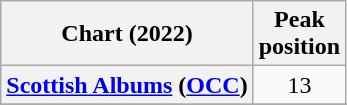<table class="wikitable plainrowheaders sortable" style="text-align:center">
<tr>
<th scope="col">Chart (2022)</th>
<th scope="col">Peak<br>position</th>
</tr>
<tr>
<th scope="row"><a href='#'>Scottish Albums</a> (<a href='#'>OCC</a>)</th>
<td>13</td>
</tr>
<tr>
</tr>
<tr>
</tr>
<tr>
</tr>
</table>
